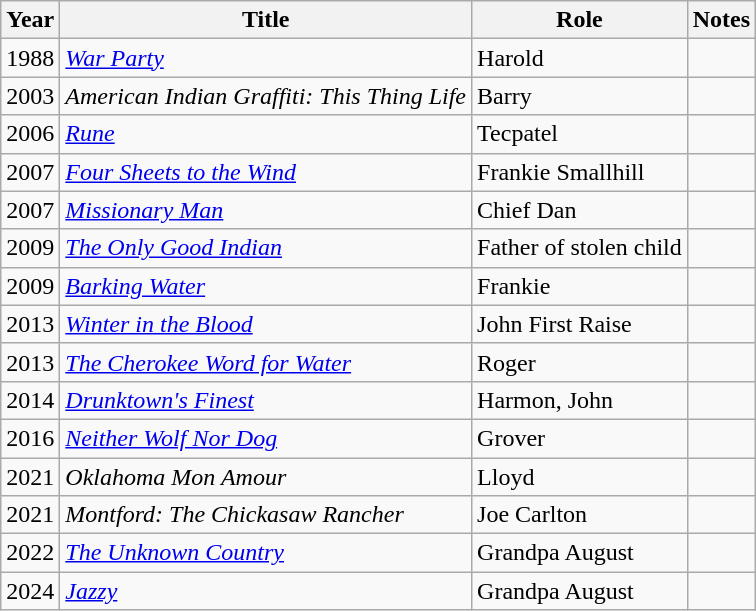<table class="wikitable sortable">
<tr>
<th>Year</th>
<th>Title</th>
<th>Role</th>
<th>Notes</th>
</tr>
<tr>
<td>1988</td>
<td><a href='#'><em>War Party</em></a></td>
<td>Harold</td>
<td></td>
</tr>
<tr>
<td>2003</td>
<td><em>American Indian Graffiti: This Thing Life</em></td>
<td>Barry</td>
<td></td>
</tr>
<tr>
<td>2006</td>
<td><a href='#'><em>Rune</em></a></td>
<td>Tecpatel</td>
<td></td>
</tr>
<tr>
<td>2007</td>
<td><em><a href='#'>Four Sheets to the Wind</a></em></td>
<td>Frankie Smallhill</td>
<td></td>
</tr>
<tr>
<td>2007</td>
<td><a href='#'><em>Missionary Man</em></a></td>
<td>Chief Dan</td>
<td></td>
</tr>
<tr>
<td>2009</td>
<td><em><a href='#'>The Only Good Indian</a></em></td>
<td>Father of stolen child</td>
<td></td>
</tr>
<tr>
<td>2009</td>
<td><em><a href='#'>Barking Water</a></em></td>
<td>Frankie</td>
<td></td>
</tr>
<tr>
<td>2013</td>
<td><a href='#'><em>Winter in the Blood</em></a></td>
<td>John First Raise</td>
<td></td>
</tr>
<tr>
<td>2013</td>
<td><em><a href='#'>The Cherokee Word for Water</a></em></td>
<td>Roger</td>
<td></td>
</tr>
<tr>
<td>2014</td>
<td><em><a href='#'>Drunktown's Finest</a></em></td>
<td>Harmon, John</td>
<td></td>
</tr>
<tr>
<td>2016</td>
<td><em><a href='#'>Neither Wolf Nor Dog</a></em></td>
<td>Grover</td>
<td></td>
</tr>
<tr>
<td>2021</td>
<td><em>Oklahoma Mon Amour</em></td>
<td>Lloyd</td>
<td></td>
</tr>
<tr>
<td>2021</td>
<td><em>Montford: The Chickasaw Rancher</em></td>
<td>Joe Carlton</td>
<td></td>
</tr>
<tr>
<td>2022</td>
<td><em><a href='#'>The Unknown Country</a></em></td>
<td>Grandpa August</td>
<td></td>
</tr>
<tr>
<td>2024</td>
<td><em><a href='#'>Jazzy</a></em></td>
<td>Grandpa August</td>
<td></td>
</tr>
</table>
